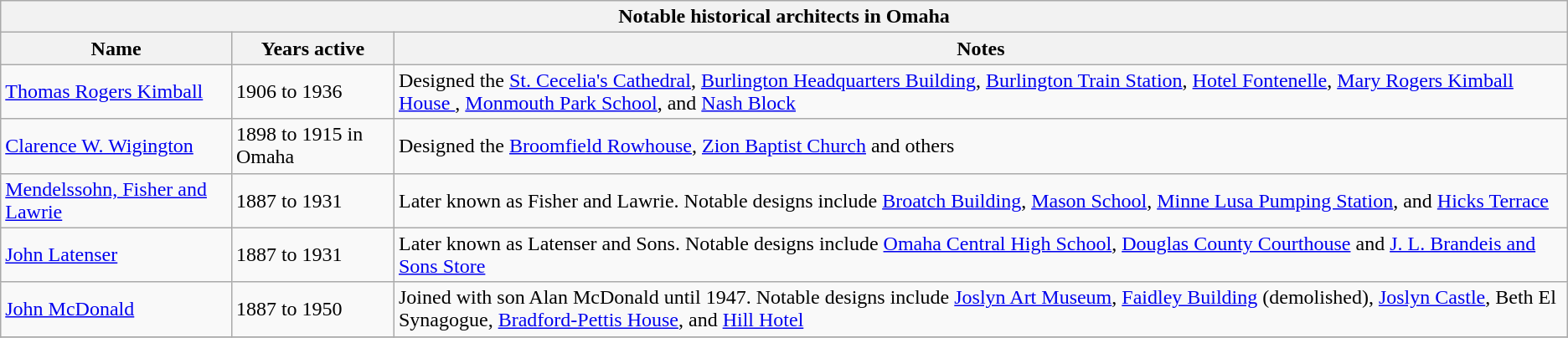<table class="wikitable">
<tr>
<th align="center" colspan="6"><strong>Notable historical architects in Omaha</strong></th>
</tr>
<tr>
<th>Name</th>
<th>Years active</th>
<th>Notes</th>
</tr>
<tr>
<td><a href='#'>Thomas Rogers Kimball</a></td>
<td>1906 to 1936</td>
<td>Designed the <a href='#'>St. Cecelia's Cathedral</a>, <a href='#'>Burlington Headquarters Building</a>, <a href='#'>Burlington Train Station</a>, <a href='#'>Hotel Fontenelle</a>, <a href='#'>Mary Rogers Kimball House	</a>, <a href='#'>Monmouth Park School</a>, and <a href='#'>Nash Block</a></td>
</tr>
<tr>
<td><a href='#'>Clarence W. Wigington</a></td>
<td>1898 to 1915 in Omaha</td>
<td>Designed the <a href='#'>Broomfield Rowhouse</a>, <a href='#'>Zion Baptist Church</a> and others</td>
</tr>
<tr>
<td><a href='#'>Mendelssohn, Fisher and Lawrie</a></td>
<td>1887 to 1931</td>
<td>Later known as Fisher and Lawrie. Notable designs include <a href='#'>Broatch Building</a>,  <a href='#'>Mason School</a>, <a href='#'>Minne Lusa Pumping Station</a>, and <a href='#'>Hicks Terrace</a></td>
</tr>
<tr>
<td><a href='#'>John Latenser</a></td>
<td>1887 to 1931</td>
<td>Later known as Latenser and Sons. Notable designs include <a href='#'>Omaha Central High School</a>, <a href='#'>Douglas County Courthouse</a> and <a href='#'>J. L. Brandeis and Sons Store</a></td>
</tr>
<tr>
<td><a href='#'>John McDonald</a></td>
<td>1887 to 1950</td>
<td>Joined with son Alan McDonald until 1947. Notable designs include <a href='#'>Joslyn Art Museum</a>, <a href='#'>Faidley Building</a> (demolished), <a href='#'>Joslyn Castle</a>, Beth El Synagogue, <a href='#'>Bradford-Pettis House</a>, and <a href='#'>Hill Hotel</a></td>
</tr>
<tr>
</tr>
</table>
